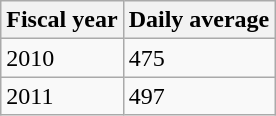<table class="wikitable">
<tr>
<th>Fiscal year</th>
<th>Daily average</th>
</tr>
<tr>
<td>2010</td>
<td>475</td>
</tr>
<tr>
<td>2011</td>
<td>497</td>
</tr>
</table>
